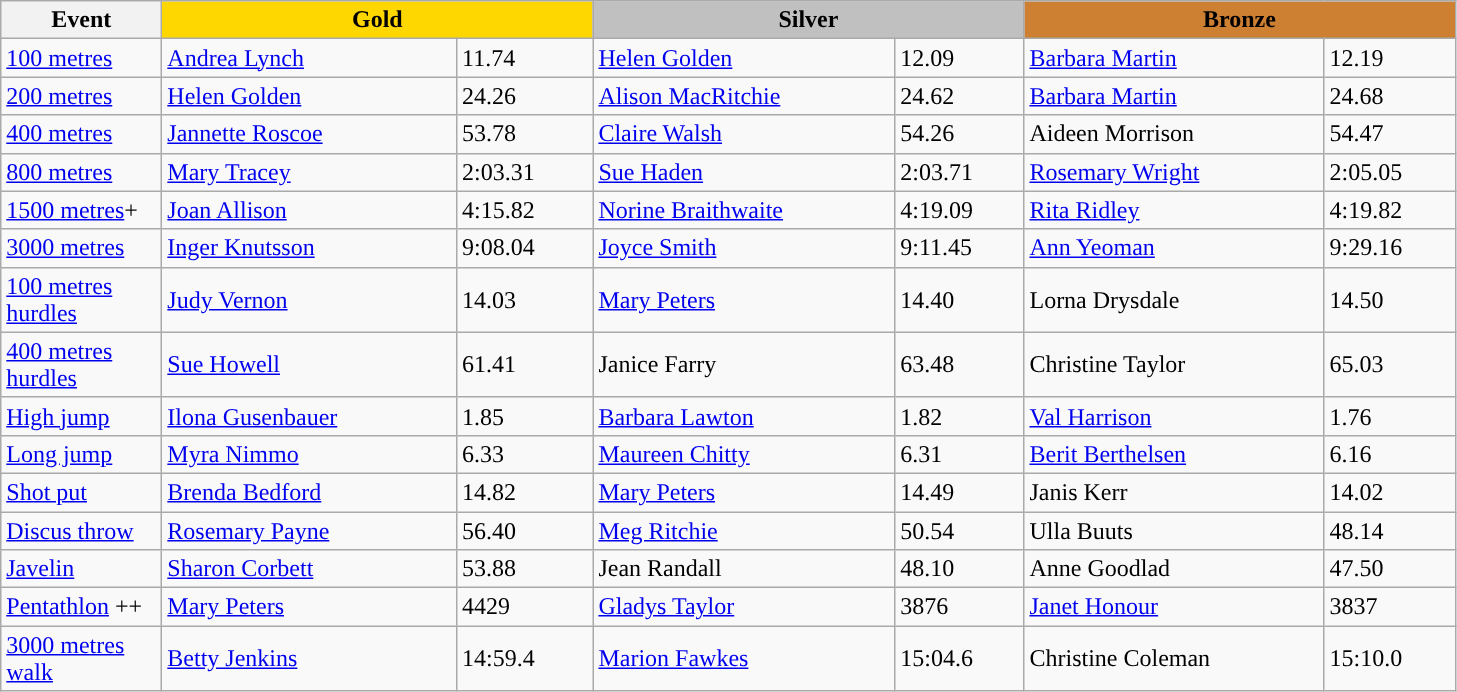<table class="wikitable" style="text-align:left">
<tr>
<th width=100>Event</th>
<th colspan="2" width="280" style="background:gold;">Gold</th>
<th colspan="2" width="280" style="background:silver;">Silver</th>
<th colspan="2" width="280" style="background:#CD7F32;">Bronze</th>
</tr>
<tr>
<td><a href='#'>100 metres</a></td>
<td><a href='#'>Andrea Lynch</a></td>
<td>11.74</td>
<td> <a href='#'>Helen Golden</a></td>
<td>12.09</td>
<td><a href='#'>Barbara Martin</a></td>
<td>12.19</td>
</tr>
<tr>
<td><a href='#'>200 metres</a></td>
<td> <a href='#'>Helen Golden</a></td>
<td>24.26</td>
<td> <a href='#'>Alison MacRitchie</a></td>
<td>24.62</td>
<td><a href='#'>Barbara Martin</a></td>
<td>24.68</td>
</tr>
<tr>
<td><a href='#'>400 metres</a></td>
<td><a href='#'>Jannette Roscoe</a></td>
<td>53.78</td>
<td> <a href='#'>Claire Walsh</a></td>
<td>54.26</td>
<td> Aideen Morrison</td>
<td>54.47</td>
</tr>
<tr>
<td><a href='#'>800 metres</a></td>
<td> <a href='#'>Mary Tracey</a></td>
<td>2:03.31</td>
<td> <a href='#'>Sue Haden</a></td>
<td>2:03.71</td>
<td> <a href='#'>Rosemary Wright</a></td>
<td>2:05.05</td>
</tr>
<tr>
<td><a href='#'>1500 metres</a>+</td>
<td><a href='#'>Joan Allison</a></td>
<td>4:15.82</td>
<td><a href='#'>Norine Braithwaite</a></td>
<td>4:19.09</td>
<td><a href='#'>Rita Ridley</a></td>
<td>4:19.82</td>
</tr>
<tr>
<td><a href='#'>3000 metres</a></td>
<td> <a href='#'>Inger Knutsson</a></td>
<td>9:08.04</td>
<td><a href='#'>Joyce Smith</a></td>
<td>9:11.45</td>
<td><a href='#'>Ann Yeoman</a></td>
<td>9:29.16</td>
</tr>
<tr>
<td><a href='#'>100 metres hurdles</a></td>
<td><a href='#'>Judy Vernon</a></td>
<td>14.03</td>
<td> <a href='#'>Mary Peters</a></td>
<td>14.40</td>
<td>Lorna Drysdale</td>
<td>14.50</td>
</tr>
<tr>
<td><a href='#'>400 metres hurdles</a></td>
<td><a href='#'>Sue Howell</a></td>
<td>61.41</td>
<td>Janice Farry</td>
<td>63.48</td>
<td>Christine Taylor</td>
<td>65.03</td>
</tr>
<tr>
<td><a href='#'>High jump</a></td>
<td> <a href='#'>Ilona Gusenbauer</a></td>
<td>1.85</td>
<td><a href='#'>Barbara Lawton</a></td>
<td>1.82</td>
<td><a href='#'>Val Harrison</a></td>
<td>1.76</td>
</tr>
<tr>
<td><a href='#'>Long jump</a></td>
<td> <a href='#'>Myra Nimmo</a></td>
<td>6.33</td>
<td><a href='#'>Maureen Chitty</a></td>
<td>6.31</td>
<td> <a href='#'>Berit Berthelsen</a></td>
<td>6.16</td>
</tr>
<tr>
<td><a href='#'>Shot put</a></td>
<td><a href='#'>Brenda Bedford</a></td>
<td>14.82</td>
<td> <a href='#'>Mary Peters</a></td>
<td>14.49</td>
<td>Janis Kerr</td>
<td>14.02</td>
</tr>
<tr>
<td><a href='#'>Discus throw</a></td>
<td> <a href='#'>Rosemary Payne</a></td>
<td>56.40</td>
<td> <a href='#'>Meg Ritchie</a></td>
<td>50.54</td>
<td> Ulla Buuts</td>
<td>48.14</td>
</tr>
<tr>
<td><a href='#'>Javelin</a></td>
<td><a href='#'>Sharon Corbett</a></td>
<td>53.88</td>
<td>Jean Randall</td>
<td>48.10</td>
<td>Anne Goodlad</td>
<td>47.50</td>
</tr>
<tr>
<td><a href='#'>Pentathlon</a> ++</td>
<td> <a href='#'>Mary Peters</a></td>
<td>4429</td>
<td><a href='#'>Gladys Taylor</a></td>
<td>3876</td>
<td><a href='#'>Janet Honour</a></td>
<td>3837</td>
</tr>
<tr>
<td><a href='#'>3000 metres walk</a></td>
<td><a href='#'>Betty Jenkins</a></td>
<td>14:59.4</td>
<td><a href='#'>Marion Fawkes</a></td>
<td>15:04.6</td>
<td>Christine Coleman</td>
<td>15:10.0</td>
</tr>
</table>
